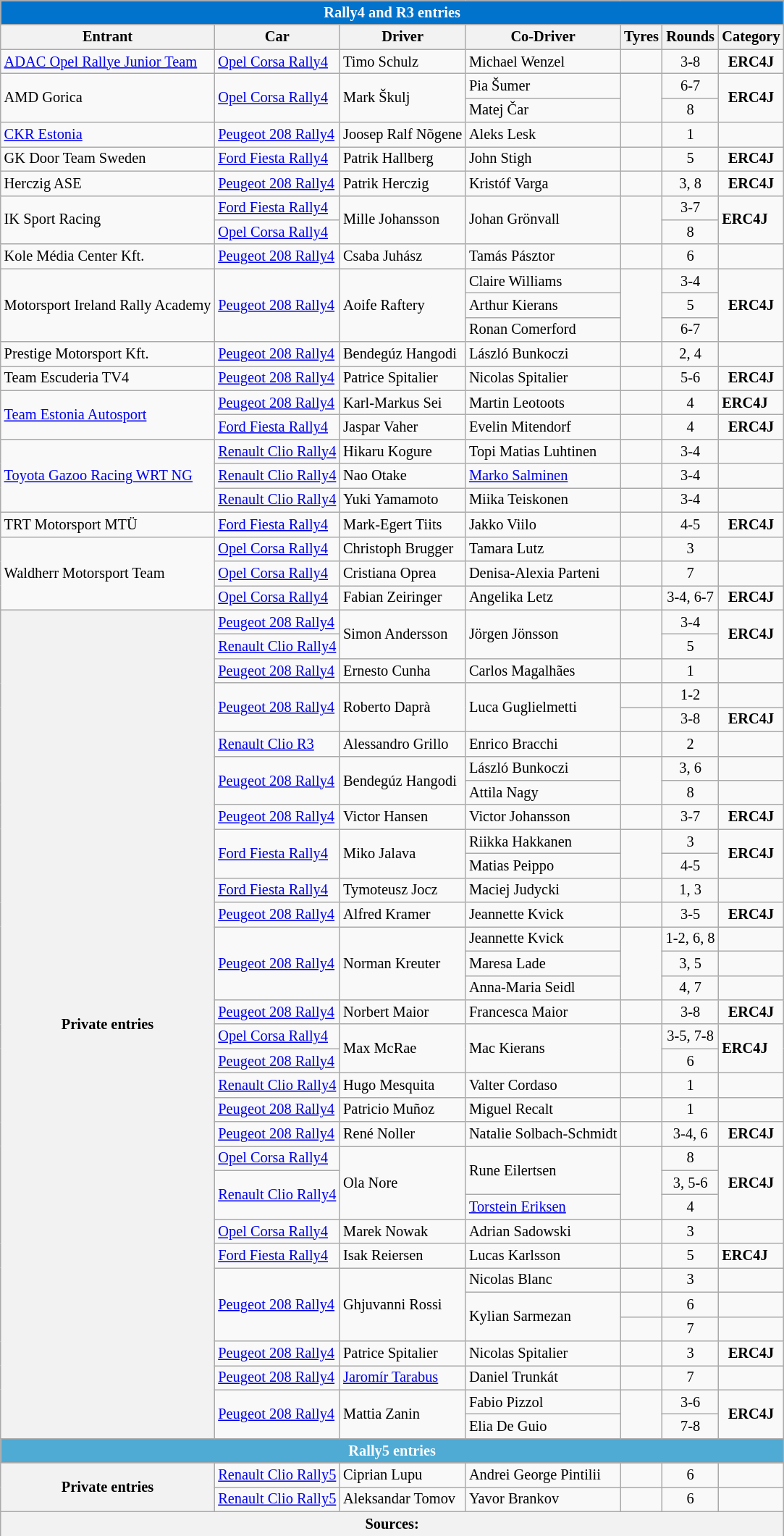<table class="wikitable" style="font-size: 85%">
<tr>
<th colspan="7" style="color:white; background-color:#0173cd;">Rally4 and R3 entries</th>
</tr>
<tr>
<th>Entrant</th>
<th>Car</th>
<th>Driver</th>
<th>Co-Driver</th>
<th>Tyres</th>
<th>Rounds</th>
<th>Category</th>
</tr>
<tr>
<td> <a href='#'>ADAC Opel Rallye Junior Team</a></td>
<td><a href='#'>Opel Corsa Rally4</a></td>
<td> Timo Schulz</td>
<td> Michael Wenzel</td>
<td align="center"></td>
<td align="center">3-8</td>
<td align="center"><span><strong>ERC4J</strong></span></td>
</tr>
<tr>
<td rowspan="2"> AMD Gorica</td>
<td rowspan="2"><a href='#'>Opel Corsa Rally4</a></td>
<td rowspan="2"> Mark Škulj</td>
<td> Pia Šumer</td>
<td align="center" rowspan="2"></td>
<td align="center">6-7</td>
<td align="center" rowspan="2"><span><strong>ERC4J</strong></span></td>
</tr>
<tr>
<td> Matej Čar</td>
<td align="center">8</td>
</tr>
<tr>
<td> <a href='#'>CKR Estonia</a></td>
<td><a href='#'>Peugeot 208 Rally4</a></td>
<td> Joosep Ralf Nõgene</td>
<td> Aleks Lesk</td>
<td align="center"></td>
<td align="center">1</td>
<td></td>
</tr>
<tr>
<td> GK Door Team Sweden</td>
<td><a href='#'>Ford Fiesta Rally4</a></td>
<td> Patrik Hallberg</td>
<td> John Stigh</td>
<td align="center"></td>
<td align="center">5</td>
<td align="center"><span><strong>ERC4J</strong></span></td>
</tr>
<tr>
<td> Herczig ASE</td>
<td><a href='#'>Peugeot 208 Rally4</a></td>
<td> Patrik Herczig</td>
<td> Kristóf Varga</td>
<td align="center"></td>
<td align="center">3, 8</td>
<td align="center"><span><strong>ERC4J</strong></span></td>
</tr>
<tr>
<td rowspan="2"> IK Sport Racing</td>
<td><a href='#'>Ford Fiesta Rally4</a></td>
<td rowspan="2"> Mille Johansson</td>
<td rowspan="2"> Johan Grönvall</td>
<td align="center" rowspan="2"></td>
<td align="center">3-7</td>
<td rowspan="2"><span><strong>ERC4J</strong></span></td>
</tr>
<tr>
<td><a href='#'>Opel Corsa Rally4</a></td>
<td align="center">8</td>
</tr>
<tr>
<td> Kole Média Center Kft.</td>
<td><a href='#'>Peugeot 208 Rally4</a></td>
<td> Csaba Juhász</td>
<td> Tamás Pásztor</td>
<td align="center"></td>
<td align="center">6</td>
<td></td>
</tr>
<tr>
<td rowspan="3"> Motorsport Ireland Rally Academy</td>
<td rowspan="3"><a href='#'>Peugeot 208 Rally4</a></td>
<td rowspan="3"> Aoife Raftery</td>
<td> Claire Williams</td>
<td align="center" rowspan="3"></td>
<td align="center">3-4</td>
<td align="center" rowspan="3"><span><strong>ERC4J</strong></span></td>
</tr>
<tr>
<td> Arthur Kierans</td>
<td align="center">5</td>
</tr>
<tr>
<td> Ronan Comerford</td>
<td align="center">6-7</td>
</tr>
<tr>
<td> Prestige Motorsport Kft.</td>
<td><a href='#'>Peugeot 208 Rally4</a></td>
<td> Bendegúz Hangodi</td>
<td> László Bunkoczi</td>
<td align="center"></td>
<td align="center">2, 4</td>
<td></td>
</tr>
<tr>
<td> Team Escuderia TV4</td>
<td><a href='#'>Peugeot 208 Rally4</a></td>
<td> Patrice Spitalier</td>
<td> Nicolas Spitalier</td>
<td align="center"></td>
<td align="center">5-6</td>
<td align="center"><span><strong>ERC4J</strong></span></td>
</tr>
<tr>
<td rowspan="2"> <a href='#'>Team Estonia Autosport</a></td>
<td><a href='#'>Peugeot 208 Rally4</a></td>
<td> Karl-Markus Sei</td>
<td> Martin Leotoots</td>
<td align="center"></td>
<td align="center">4</td>
<td><span><strong>ERC4J</strong></span></td>
</tr>
<tr>
<td><a href='#'>Ford Fiesta Rally4</a></td>
<td> Jaspar Vaher</td>
<td> Evelin Mitendorf</td>
<td align="center"></td>
<td align="center">4</td>
<td align="center"><span><strong>ERC4J</strong></span></td>
</tr>
<tr>
<td rowspan="3"> <a href='#'>Toyota Gazoo Racing WRT NG</a></td>
<td><a href='#'>Renault Clio Rally4</a></td>
<td> Hikaru Kogure</td>
<td> Topi Matias Luhtinen</td>
<td align="center"></td>
<td align="center">3-4</td>
<td></td>
</tr>
<tr>
<td><a href='#'>Renault Clio Rally4</a></td>
<td> Nao Otake</td>
<td> <a href='#'>Marko Salminen</a></td>
<td align="center"></td>
<td align="center">3-4</td>
<td></td>
</tr>
<tr>
<td><a href='#'>Renault Clio Rally4</a></td>
<td> Yuki Yamamoto</td>
<td> Miika Teiskonen</td>
<td align="center"></td>
<td align="center">3-4</td>
<td></td>
</tr>
<tr>
<td> TRT Motorsport MTÜ</td>
<td><a href='#'>Ford Fiesta Rally4</a></td>
<td> Mark-Egert Tiits</td>
<td> Jakko Viilo</td>
<td align="center"></td>
<td align="center">4-5</td>
<td align="center"><span><strong>ERC4J</strong></span></td>
</tr>
<tr>
<td rowspan="3"> Waldherr Motorsport Team</td>
<td><a href='#'>Opel Corsa Rally4</a></td>
<td> Christoph Brugger</td>
<td> Tamara Lutz</td>
<td align="center"></td>
<td align="center">3</td>
<td></td>
</tr>
<tr>
<td><a href='#'>Opel Corsa Rally4</a></td>
<td> Cristiana Oprea</td>
<td> Denisa-Alexia Parteni</td>
<td align="center"></td>
<td align="center">7</td>
<td></td>
</tr>
<tr>
<td><a href='#'>Opel Corsa Rally4</a></td>
<td> Fabian Zeiringer</td>
<td> Angelika Letz</td>
<td align="center"></td>
<td align="center">3-4, 6-7</td>
<td align="center"><span><strong>ERC4J</strong></span></td>
</tr>
<tr>
<th rowspan="34">Private entries</th>
<td><a href='#'>Peugeot 208 Rally4</a></td>
<td rowspan="2"> Simon Andersson</td>
<td rowspan="2"> Jörgen Jönsson</td>
<td align="center" rowspan="2"></td>
<td align="center">3-4</td>
<td align="center" rowspan="2"><span><strong>ERC4J</strong></span></td>
</tr>
<tr>
<td><a href='#'>Renault Clio Rally4</a></td>
<td align="center">5</td>
</tr>
<tr>
<td><a href='#'>Peugeot 208 Rally4</a></td>
<td> Ernesto Cunha</td>
<td> Carlos Magalhães</td>
<td align="center"></td>
<td align="center">1</td>
<td></td>
</tr>
<tr>
<td rowspan="2"><a href='#'>Peugeot 208 Rally4</a></td>
<td rowspan="2"> Roberto Daprà</td>
<td rowspan="2"> Luca Guglielmetti</td>
<td align="center"></td>
<td align="center">1-2</td>
<td></td>
</tr>
<tr>
<td align="center"></td>
<td align="center">3-8</td>
<td align="center"><span><strong>ERC4J</strong></span></td>
</tr>
<tr>
<td><a href='#'>Renault Clio R3</a></td>
<td> Alessandro Grillo</td>
<td> Enrico Bracchi</td>
<td align="center"></td>
<td align="center">2</td>
<td></td>
</tr>
<tr>
<td rowspan="2"><a href='#'>Peugeot 208 Rally4</a></td>
<td rowspan="2"> Bendegúz Hangodi</td>
<td> László Bunkoczi</td>
<td align="center" rowspan="2"></td>
<td align="center">3, 6</td>
<td></td>
</tr>
<tr>
<td> Attila Nagy</td>
<td align="center">8</td>
<td></td>
</tr>
<tr>
<td><a href='#'>Peugeot 208 Rally4</a></td>
<td> Victor Hansen</td>
<td> Victor Johansson</td>
<td align="center"></td>
<td align="center">3-7</td>
<td align="center"><span><strong>ERC4J</strong></span></td>
</tr>
<tr>
<td rowspan="2"><a href='#'>Ford Fiesta Rally4</a></td>
<td rowspan="2"> Miko Jalava</td>
<td> Riikka Hakkanen</td>
<td align="center" rowspan="2"></td>
<td align="center">3</td>
<td align="center" rowspan="2"><span><strong>ERC4J</strong></span></td>
</tr>
<tr>
<td> Matias Peippo</td>
<td align="center">4-5</td>
</tr>
<tr>
<td><a href='#'>Ford Fiesta Rally4</a></td>
<td> Tymoteusz Jocz</td>
<td> Maciej Judycki</td>
<td align="center"></td>
<td align="center">1, 3</td>
<td></td>
</tr>
<tr>
<td><a href='#'>Peugeot 208 Rally4</a></td>
<td> Alfred Kramer</td>
<td> Jeannette Kvick</td>
<td align="center"></td>
<td align="center">3-5</td>
<td align="center"><span><strong>ERC4J</strong></span></td>
</tr>
<tr>
<td rowspan="3"><a href='#'>Peugeot 208 Rally4</a></td>
<td rowspan="3"> Norman Kreuter</td>
<td> Jeannette Kvick</td>
<td align="center" rowspan="3"></td>
<td align="center">1-2, 6, 8</td>
<td></td>
</tr>
<tr>
<td> Maresa Lade</td>
<td align="center">3, 5</td>
<td></td>
</tr>
<tr>
<td> Anna-Maria Seidl</td>
<td align="center">4, 7</td>
<td></td>
</tr>
<tr>
<td><a href='#'>Peugeot 208 Rally4</a></td>
<td> Norbert Maior</td>
<td> Francesca Maior</td>
<td align="center"></td>
<td align="center">3-8</td>
<td align="center"><span><strong>ERC4J</strong></span></td>
</tr>
<tr>
<td><a href='#'>Opel Corsa Rally4</a></td>
<td rowspan="2"> Max McRae</td>
<td rowspan="2"> Mac Kierans</td>
<td align="center" rowspan="2"></td>
<td align="center">3-5, 7-8</td>
<td rowspan="2"><span><strong>ERC4J</strong></span></td>
</tr>
<tr>
<td><a href='#'>Peugeot 208 Rally4</a></td>
<td align="center">6</td>
</tr>
<tr>
<td><a href='#'>Renault Clio Rally4</a></td>
<td> Hugo Mesquita</td>
<td> Valter Cordaso</td>
<td align="center"></td>
<td align="center">1</td>
<td></td>
</tr>
<tr>
<td><a href='#'>Peugeot 208 Rally4</a></td>
<td> Patricio Muñoz</td>
<td> Miguel Recalt</td>
<td align="center"></td>
<td align="center">1</td>
<td></td>
</tr>
<tr>
<td><a href='#'>Peugeot 208 Rally4</a></td>
<td> René Noller</td>
<td> Natalie Solbach-Schmidt</td>
<td align="center"></td>
<td align="center">3-4, 6</td>
<td align="center"><span><strong>ERC4J</strong></span></td>
</tr>
<tr>
<td><a href='#'>Opel Corsa Rally4</a></td>
<td rowspan="3"> Ola Nore</td>
<td rowspan="2"> Rune Eilertsen</td>
<td align="center" rowspan="3"></td>
<td align="center">8</td>
<td align="center" rowspan="3"><span><strong>ERC4J</strong></span></td>
</tr>
<tr>
<td rowspan="2"><a href='#'>Renault Clio Rally4</a></td>
<td align="center">3, 5-6</td>
</tr>
<tr>
<td> <a href='#'>Torstein Eriksen</a></td>
<td align="center">4</td>
</tr>
<tr>
<td><a href='#'>Opel Corsa Rally4</a></td>
<td> Marek Nowak</td>
<td> Adrian Sadowski</td>
<td align="center"></td>
<td align="center">3</td>
<td></td>
</tr>
<tr>
<td><a href='#'>Ford Fiesta Rally4</a></td>
<td> Isak Reiersen</td>
<td> Lucas Karlsson</td>
<td align="center"></td>
<td align="center">5</td>
<td><span><strong>ERC4J</strong></span></td>
</tr>
<tr>
<td rowspan="3"><a href='#'>Peugeot 208 Rally4</a></td>
<td rowspan="3"> Ghjuvanni Rossi</td>
<td> Nicolas Blanc</td>
<td align="center"></td>
<td align="center">3</td>
<td></td>
</tr>
<tr>
<td rowspan="2"> Kylian Sarmezan</td>
<td align="center"></td>
<td align="center">6</td>
<td></td>
</tr>
<tr>
<td align="center"></td>
<td align="center">7</td>
<td></td>
</tr>
<tr>
<td><a href='#'>Peugeot 208 Rally4</a></td>
<td> Patrice Spitalier</td>
<td> Nicolas Spitalier</td>
<td align="center"></td>
<td align="center">3</td>
<td align="center"><span><strong>ERC4J</strong></span></td>
</tr>
<tr>
<td><a href='#'>Peugeot 208 Rally4</a></td>
<td> <a href='#'>Jaromír Tarabus</a></td>
<td> Daniel Trunkát</td>
<td align="center"></td>
<td align="center">7</td>
<td></td>
</tr>
<tr>
<td rowspan="2"><a href='#'>Peugeot 208 Rally4</a></td>
<td rowspan="2"> Mattia Zanin</td>
<td> Fabio Pizzol</td>
<td align="center" rowspan="2"></td>
<td align="center">3-6</td>
<td align="center" rowspan="2"><span><strong>ERC4J</strong></span></td>
</tr>
<tr>
<td> Elia De Guio</td>
<td align="center">7-8</td>
</tr>
<tr>
<th colspan="7" style="color:white; background-color:#4faad4;">Rally5 entries</th>
</tr>
<tr>
<th rowspan="2">Private entries</th>
<td><a href='#'>Renault Clio Rally5</a></td>
<td> Ciprian Lupu</td>
<td> Andrei George Pintilii</td>
<td align="center"></td>
<td align="center">6</td>
<td></td>
</tr>
<tr>
<td><a href='#'>Renault Clio Rally5</a></td>
<td> Aleksandar Tomov</td>
<td> Yavor Brankov</td>
<td align="center"></td>
<td align="center">6</td>
<td></td>
</tr>
<tr>
<th colspan="7"><strong>Sources:</strong></th>
</tr>
</table>
